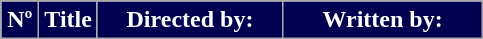<table class="wikitable plainrowheaders" style="background:#FFFFFF">
<tr style="color:#FFFFFF">
<th style="background:#000050; width:18px">Nº</th>
<th style="background:#000050">Title</th>
<th style="background:#000050; width:116px">Directed by:</th>
<th style="background:#000050; width:126px">Written by:<br>






















</th>
</tr>
</table>
